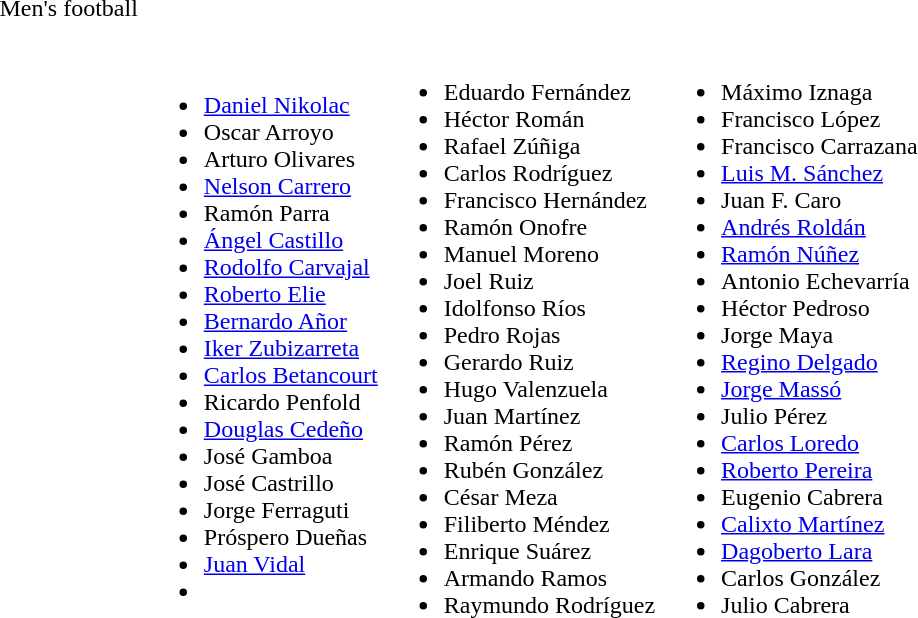<table>
<tr>
<td>Men's football</td>
<td></td>
<td></td>
<td></td>
</tr>
<tr>
<td></td>
<td><br><ul><li><a href='#'>Daniel Nikolac</a></li><li>Oscar Arroyo</li><li>Arturo Olivares</li><li><a href='#'>Nelson Carrero</a></li><li>Ramón Parra</li><li><a href='#'>Ángel Castillo</a></li><li><a href='#'>Rodolfo Carvajal</a></li><li><a href='#'>Roberto Elie</a></li><li><a href='#'>Bernardo Añor</a></li><li><a href='#'>Iker Zubizarreta</a></li><li><a href='#'>Carlos Betancourt</a></li><li>Ricardo Penfold</li><li><a href='#'>Douglas Cedeño</a></li><li>José Gamboa</li><li>José Castrillo</li><li>Jorge Ferraguti</li><li>Próspero Dueñas</li><li><a href='#'>Juan Vidal</a></li><li></li></ul></td>
<td><br><ul><li>Eduardo Fernández</li><li>Héctor Román</li><li>Rafael Zúñiga</li><li>Carlos Rodríguez</li><li>Francisco Hernández</li><li>Ramón Onofre</li><li>Manuel Moreno</li><li>Joel Ruiz</li><li>Idolfonso Ríos</li><li>Pedro Rojas</li><li>Gerardo Ruiz</li><li>Hugo Valenzuela</li><li>Juan Martínez</li><li>Ramón Pérez</li><li>Rubén González</li><li>César Meza</li><li>Filiberto Méndez</li><li>Enrique Suárez</li><li>Armando Ramos</li><li>Raymundo Rodríguez</li></ul></td>
<td><br><ul><li>Máximo Iznaga</li><li>Francisco López</li><li>Francisco Carrazana</li><li><a href='#'>Luis M. Sánchez</a></li><li>Juan F. Caro</li><li><a href='#'>Andrés Roldán</a></li><li><a href='#'>Ramón Núñez</a></li><li>Antonio Echevarría</li><li>Héctor Pedroso</li><li>Jorge Maya</li><li><a href='#'>Regino Delgado</a></li><li><a href='#'>Jorge Massó</a></li><li>Julio Pérez</li><li><a href='#'>Carlos Loredo</a></li><li><a href='#'>Roberto Pereira</a></li><li>Eugenio Cabrera</li><li><a href='#'>Calixto Martínez</a></li><li><a href='#'>Dagoberto Lara</a></li><li>Carlos González</li><li>Julio Cabrera</li></ul></td>
</tr>
</table>
